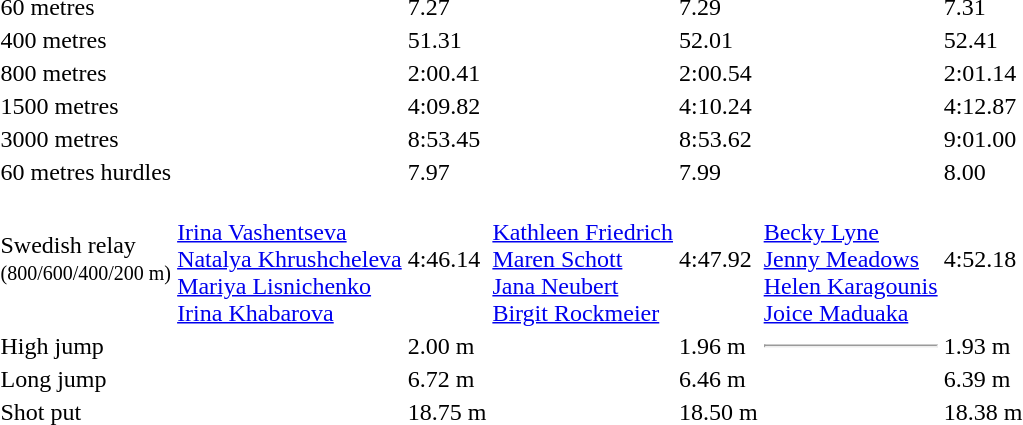<table>
<tr>
<td>60 metres</td>
<td></td>
<td>7.27</td>
<td></td>
<td>7.29</td>
<td></td>
<td>7.31</td>
</tr>
<tr>
<td>400 metres</td>
<td></td>
<td>51.31</td>
<td></td>
<td>52.01</td>
<td></td>
<td>52.41</td>
</tr>
<tr>
<td>800 metres</td>
<td></td>
<td>2:00.41</td>
<td></td>
<td>2:00.54</td>
<td></td>
<td>2:01.14</td>
</tr>
<tr>
<td>1500 metres</td>
<td></td>
<td>4:09.82</td>
<td></td>
<td>4:10.24</td>
<td></td>
<td>4:12.87</td>
</tr>
<tr>
<td>3000 metres</td>
<td></td>
<td>8:53.45</td>
<td></td>
<td>8:53.62</td>
<td></td>
<td>9:01.00</td>
</tr>
<tr>
<td>60 metres hurdles</td>
<td></td>
<td>7.97</td>
<td></td>
<td>7.99</td>
<td></td>
<td>8.00</td>
</tr>
<tr>
<td>Swedish relay<br><small>(800/600/400/200 m)</small></td>
<td><br><a href='#'>Irina Vashentseva</a><br><a href='#'>Natalya Khrushcheleva</a><br><a href='#'>Mariya Lisnichenko</a><br><a href='#'>Irina Khabarova</a></td>
<td>4:46.14</td>
<td><br><a href='#'>Kathleen Friedrich</a><br><a href='#'>Maren Schott</a><br><a href='#'>Jana Neubert</a><br><a href='#'>Birgit Rockmeier</a></td>
<td>4:47.92</td>
<td><br><a href='#'>Becky Lyne</a><br><a href='#'>Jenny Meadows</a><br><a href='#'>Helen Karagounis</a><br><a href='#'>Joice Maduaka</a></td>
<td>4:52.18</td>
</tr>
<tr>
<td>High jump</td>
<td></td>
<td>2.00 m</td>
<td></td>
<td>1.96 m</td>
<td><hr></td>
<td>1.93 m</td>
</tr>
<tr>
<td>Long jump</td>
<td></td>
<td>6.72 m</td>
<td></td>
<td>6.46 m</td>
<td></td>
<td>6.39 m</td>
</tr>
<tr>
<td>Shot put</td>
<td></td>
<td>18.75 m</td>
<td></td>
<td>18.50 m</td>
<td></td>
<td>18.38 m</td>
</tr>
</table>
